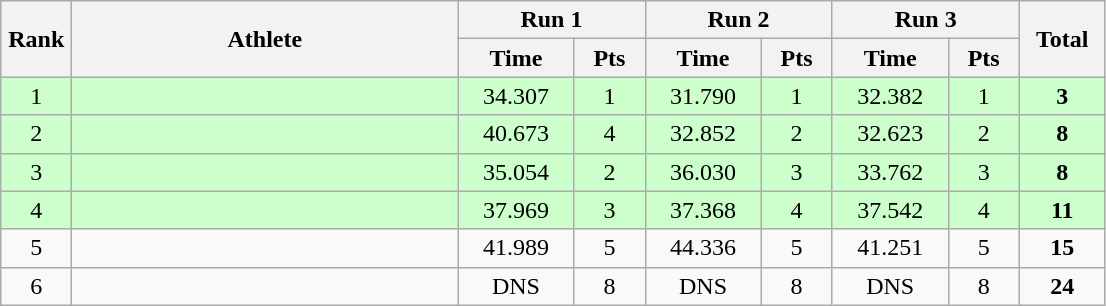<table class=wikitable style="text-align:center">
<tr>
<th rowspan="2" width=40>Rank</th>
<th rowspan="2" width=250>Athlete</th>
<th colspan="2">Run 1</th>
<th colspan="2">Run 2</th>
<th colspan="2">Run 3</th>
<th rowspan="2" width=50>Total</th>
</tr>
<tr>
<th width=70>Time</th>
<th width=40>Pts</th>
<th width=70>Time</th>
<th width=40>Pts</th>
<th width=70>Time</th>
<th width=40>Pts</th>
</tr>
<tr bgcolor="ccffcc">
<td>1</td>
<td align=left></td>
<td>34.307</td>
<td>1</td>
<td>31.790</td>
<td>1</td>
<td>32.382</td>
<td>1</td>
<td><strong>3</strong></td>
</tr>
<tr bgcolor="ccffcc">
<td>2</td>
<td align=left></td>
<td>40.673</td>
<td>4</td>
<td>32.852</td>
<td>2</td>
<td>32.623</td>
<td>2</td>
<td><strong>8</strong></td>
</tr>
<tr bgcolor="ccffcc">
<td>3</td>
<td align=left></td>
<td>35.054</td>
<td>2</td>
<td>36.030</td>
<td>3</td>
<td>33.762</td>
<td>3</td>
<td><strong>8</strong></td>
</tr>
<tr bgcolor="ccffcc">
<td>4</td>
<td align=left></td>
<td>37.969</td>
<td>3</td>
<td>37.368</td>
<td>4</td>
<td>37.542</td>
<td>4</td>
<td><strong>11</strong></td>
</tr>
<tr>
<td>5</td>
<td align=left></td>
<td>41.989</td>
<td>5</td>
<td>44.336</td>
<td>5</td>
<td>41.251</td>
<td>5</td>
<td><strong>15</strong></td>
</tr>
<tr>
<td>6</td>
<td align=left></td>
<td>DNS</td>
<td>8</td>
<td>DNS</td>
<td>8</td>
<td>DNS</td>
<td>8</td>
<td><strong>24</strong></td>
</tr>
</table>
